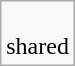<table class="wikitable">
<tr>
<td><br> shared</td>
</tr>
</table>
